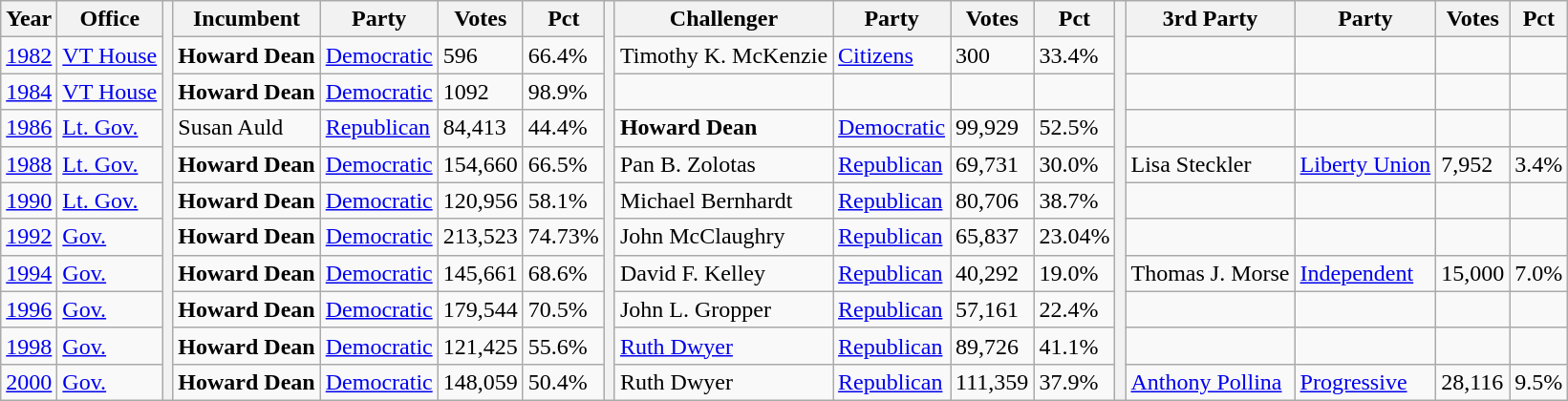<table class="wikitable">
<tr>
<th>Year</th>
<th>Office</th>
<th color=000000, rowspan=11></th>
<th>Incumbent</th>
<th>Party</th>
<th>Votes</th>
<th>Pct</th>
<th color=000000, rowspan=11></th>
<th>Challenger</th>
<th>Party</th>
<th>Votes</th>
<th>Pct</th>
<th color=000000, rowspan=11></th>
<th>3rd Party</th>
<th>Party</th>
<th>Votes</th>
<th>Pct</th>
</tr>
<tr>
<td><a href='#'>1982</a></td>
<td><a href='#'>VT House</a></td>
<td><strong>Howard Dean</strong></td>
<td><a href='#'>Democratic</a></td>
<td>596</td>
<td>66.4%</td>
<td>Timothy K. McKenzie</td>
<td><a href='#'>Citizens</a></td>
<td>300</td>
<td>33.4%</td>
<td></td>
<td></td>
<td></td>
<td></td>
</tr>
<tr>
<td><a href='#'>1984</a></td>
<td><a href='#'>VT House</a></td>
<td><strong>Howard Dean</strong></td>
<td><a href='#'>Democratic</a></td>
<td>1092</td>
<td>98.9%</td>
<td></td>
<td></td>
<td></td>
<td></td>
<td></td>
<td></td>
<td></td>
<td></td>
</tr>
<tr>
<td><a href='#'>1986</a></td>
<td><a href='#'>Lt. Gov.</a></td>
<td>Susan Auld</td>
<td><a href='#'>Republican</a></td>
<td>84,413</td>
<td>44.4%</td>
<td><strong>Howard Dean</strong></td>
<td><a href='#'>Democratic</a></td>
<td>99,929</td>
<td>52.5%</td>
<td></td>
<td></td>
<td></td>
<td></td>
</tr>
<tr>
<td><a href='#'>1988</a></td>
<td><a href='#'>Lt. Gov.</a></td>
<td><strong>Howard Dean</strong></td>
<td><a href='#'>Democratic</a></td>
<td>154,660</td>
<td>66.5%</td>
<td>Pan B. Zolotas</td>
<td><a href='#'>Republican</a></td>
<td>69,731</td>
<td>30.0%</td>
<td>Lisa Steckler</td>
<td><a href='#'>Liberty Union</a></td>
<td>7,952</td>
<td>3.4%</td>
</tr>
<tr>
<td><a href='#'>1990</a></td>
<td><a href='#'>Lt. Gov.</a></td>
<td><strong>Howard Dean</strong></td>
<td><a href='#'>Democratic</a></td>
<td>120,956</td>
<td>58.1%</td>
<td>Michael Bernhardt</td>
<td><a href='#'>Republican</a></td>
<td>80,706</td>
<td>38.7%</td>
<td></td>
<td></td>
<td></td>
<td></td>
</tr>
<tr>
<td><a href='#'>1992</a></td>
<td><a href='#'>Gov.</a></td>
<td><strong>Howard Dean</strong></td>
<td><a href='#'>Democratic</a></td>
<td>213,523</td>
<td>74.73%</td>
<td>John McClaughry</td>
<td><a href='#'>Republican</a></td>
<td>65,837</td>
<td>23.04%</td>
<td></td>
<td></td>
<td></td>
<td></td>
</tr>
<tr>
<td><a href='#'>1994</a></td>
<td><a href='#'>Gov.</a></td>
<td><strong>Howard Dean</strong></td>
<td><a href='#'>Democratic</a></td>
<td>145,661</td>
<td>68.6%</td>
<td>David F. Kelley</td>
<td><a href='#'>Republican</a></td>
<td>40,292</td>
<td>19.0%</td>
<td>Thomas J. Morse</td>
<td><a href='#'>Independent</a></td>
<td>15,000</td>
<td>7.0%</td>
</tr>
<tr>
<td><a href='#'>1996</a></td>
<td><a href='#'>Gov.</a></td>
<td><strong>Howard Dean</strong></td>
<td><a href='#'>Democratic</a></td>
<td>179,544</td>
<td>70.5%</td>
<td>John L. Gropper</td>
<td><a href='#'>Republican</a></td>
<td>57,161</td>
<td>22.4%</td>
<td></td>
<td></td>
<td></td>
<td></td>
</tr>
<tr>
<td><a href='#'>1998</a></td>
<td><a href='#'>Gov.</a></td>
<td><strong>Howard Dean</strong></td>
<td><a href='#'>Democratic</a></td>
<td>121,425</td>
<td>55.6%</td>
<td><a href='#'>Ruth Dwyer</a></td>
<td><a href='#'>Republican</a></td>
<td>89,726</td>
<td>41.1%</td>
<td></td>
<td></td>
<td></td>
<td></td>
</tr>
<tr>
<td><a href='#'>2000</a></td>
<td><a href='#'>Gov.</a></td>
<td><strong>Howard Dean</strong></td>
<td><a href='#'>Democratic</a></td>
<td>148,059</td>
<td>50.4%</td>
<td>Ruth Dwyer</td>
<td><a href='#'>Republican</a></td>
<td>111,359</td>
<td>37.9%</td>
<td><a href='#'>Anthony Pollina</a></td>
<td><a href='#'>Progressive</a></td>
<td>28,116</td>
<td>9.5%</td>
</tr>
</table>
